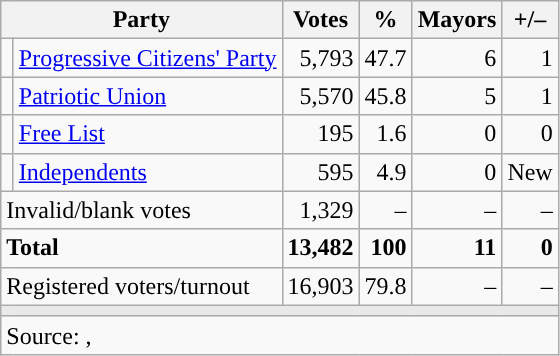<table class=wikitable style=text-align:right>
<tr>
<th colspan="2">Party</th>
<th>Votes</th>
<th>%</th>
<th>Mayors</th>
<th>+/–</th>
</tr>
<tr>
<td width="1"></td>
<td align=left><a href='#'>Progressive Citizens' Party</a></td>
<td>5,793</td>
<td>47.7</td>
<td>6</td>
<td> 1</td>
</tr>
<tr>
<td width="1"></td>
<td align=left><a href='#'>Patriotic Union</a></td>
<td>5,570</td>
<td>45.8</td>
<td>5</td>
<td> 1</td>
</tr>
<tr>
<td width="1"></td>
<td align=left><a href='#'>Free List</a></td>
<td>195</td>
<td>1.6</td>
<td>0</td>
<td>0</td>
</tr>
<tr>
<td width="1"></td>
<td align=left><a href='#'>Independents</a></td>
<td>595</td>
<td>4.9</td>
<td>0</td>
<td>New</td>
</tr>
<tr>
<td colspan="2" align=left>Invalid/blank votes</td>
<td>1,329</td>
<td>–</td>
<td>–</td>
<td>–</td>
</tr>
<tr>
<td colspan="2" align="left"><strong>Total</strong></td>
<td><strong>13,482</strong></td>
<td><strong>100</strong></td>
<td><strong>11</strong></td>
<td><strong>0</strong></td>
</tr>
<tr>
<td colspan="2" align="left">Registered voters/turnout</td>
<td>16,903</td>
<td>79.8</td>
<td>–</td>
<td>–</td>
</tr>
<tr>
<td colspan="6" style="color:inherit;background:#E9E9E9"></td>
</tr>
<tr>
<td colspan="6" align="left">Source: , </td>
</tr>
</table>
